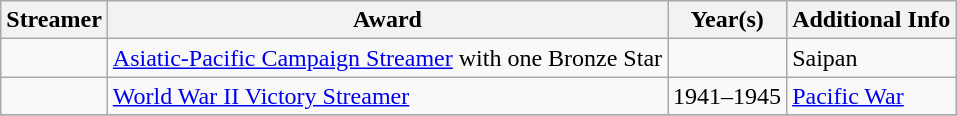<table class=wikitable>
<tr>
<th>Streamer</th>
<th>Award</th>
<th>Year(s)</th>
<th>Additional Info</th>
</tr>
<tr>
<td></td>
<td><a href='#'>Asiatic-Pacific Campaign Streamer</a> with one Bronze Star</td>
<td><br></td>
<td>Saipan</td>
</tr>
<tr>
<td></td>
<td><a href='#'>World War II Victory Streamer</a></td>
<td>1941–1945</td>
<td><a href='#'>Pacific War</a></td>
</tr>
<tr>
</tr>
</table>
